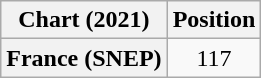<table class="wikitable plainrowheaders" style="text-align:center">
<tr>
<th scope="col">Chart (2021)</th>
<th scope="col">Position</th>
</tr>
<tr>
<th scope="row">France (SNEP)</th>
<td>117</td>
</tr>
</table>
